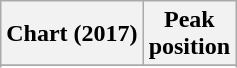<table class="wikitable sortable plainrowheaders" style="text-align:center">
<tr>
<th scope="col">Chart (2017)</th>
<th scope="col">Peak<br>position</th>
</tr>
<tr>
</tr>
<tr>
</tr>
<tr>
</tr>
</table>
